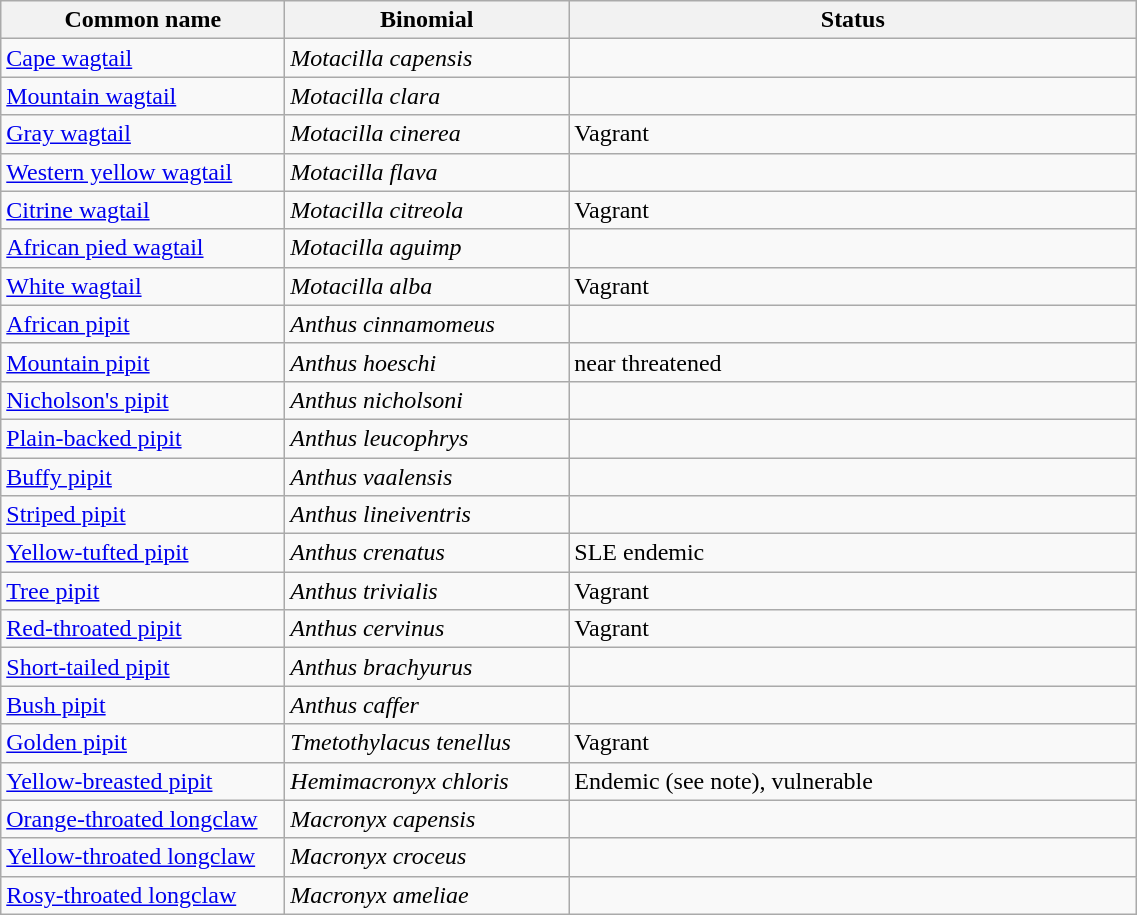<table width=60% class="wikitable">
<tr>
<th width=25%>Common name</th>
<th width=25%>Binomial</th>
<th width=50%>Status</th>
</tr>
<tr>
<td><a href='#'>Cape wagtail</a></td>
<td><em>Motacilla capensis</em></td>
<td></td>
</tr>
<tr>
<td><a href='#'>Mountain wagtail</a></td>
<td><em>Motacilla clara</em></td>
<td></td>
</tr>
<tr>
<td><a href='#'>Gray wagtail</a></td>
<td><em>Motacilla cinerea</em></td>
<td>Vagrant</td>
</tr>
<tr>
<td><a href='#'>Western yellow wagtail</a></td>
<td><em>Motacilla flava</em></td>
<td></td>
</tr>
<tr>
<td><a href='#'>Citrine wagtail</a></td>
<td><em>Motacilla citreola</em></td>
<td>Vagrant</td>
</tr>
<tr>
<td><a href='#'>African pied wagtail</a></td>
<td><em>Motacilla aguimp</em></td>
<td></td>
</tr>
<tr>
<td><a href='#'>White wagtail</a></td>
<td><em>Motacilla alba</em></td>
<td>Vagrant</td>
</tr>
<tr>
<td><a href='#'>African pipit</a></td>
<td><em>Anthus cinnamomeus</em></td>
<td></td>
</tr>
<tr>
<td><a href='#'>Mountain pipit</a></td>
<td><em>Anthus hoeschi</em></td>
<td>near threatened</td>
</tr>
<tr>
<td><a href='#'>Nicholson's pipit</a></td>
<td><em>Anthus nicholsoni</em></td>
<td></td>
</tr>
<tr>
<td><a href='#'>Plain-backed pipit</a></td>
<td><em>Anthus leucophrys</em></td>
<td></td>
</tr>
<tr>
<td><a href='#'>Buffy pipit</a></td>
<td><em>Anthus vaalensis</em></td>
<td></td>
</tr>
<tr>
<td><a href='#'>Striped pipit</a></td>
<td><em>Anthus lineiventris</em></td>
<td></td>
</tr>
<tr>
<td><a href='#'>Yellow-tufted pipit</a></td>
<td><em>Anthus crenatus</em></td>
<td>SLE endemic</td>
</tr>
<tr>
<td><a href='#'>Tree pipit</a></td>
<td><em>Anthus trivialis</em></td>
<td>Vagrant</td>
</tr>
<tr>
<td><a href='#'>Red-throated pipit</a></td>
<td><em>Anthus cervinus</em></td>
<td>Vagrant</td>
</tr>
<tr>
<td><a href='#'>Short-tailed pipit</a></td>
<td><em>Anthus brachyurus</em></td>
<td></td>
</tr>
<tr>
<td><a href='#'>Bush pipit</a></td>
<td><em>Anthus caffer</em></td>
<td></td>
</tr>
<tr>
<td><a href='#'>Golden pipit</a></td>
<td><em>Tmetothylacus tenellus</em></td>
<td>Vagrant</td>
</tr>
<tr>
<td><a href='#'>Yellow-breasted pipit</a></td>
<td><em>Hemimacronyx chloris</em></td>
<td>Endemic (see note), vulnerable</td>
</tr>
<tr>
<td><a href='#'>Orange-throated longclaw</a></td>
<td><em>Macronyx capensis</em></td>
<td></td>
</tr>
<tr>
<td><a href='#'>Yellow-throated longclaw</a></td>
<td><em>Macronyx croceus</em></td>
<td></td>
</tr>
<tr>
<td><a href='#'>Rosy-throated longclaw</a></td>
<td><em>Macronyx ameliae</em></td>
<td></td>
</tr>
</table>
